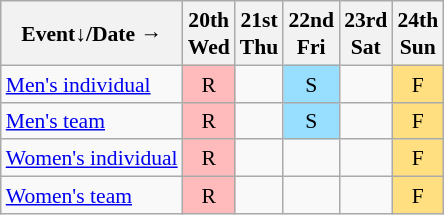<table class="wikitable" style="margin:0.5em auto; font-size:90%; line-height:1.25em; text-align:center">
<tr>
<th>Event↓/Date →</th>
<th>20th<br>Wed</th>
<th>21st<br>Thu</th>
<th>22nd<br>Fri</th>
<th>23rd<br>Sat</th>
<th>24th<br>Sun</th>
</tr>
<tr>
<td align="left"><a href='#'>Men's individual</a></td>
<td bgcolor="#FFBBBB">R</td>
<td></td>
<td bgcolor="#97DEFF">S</td>
<td></td>
<td bgcolor="#FFDF80">F</td>
</tr>
<tr>
<td align="left"><a href='#'>Men's team</a></td>
<td bgcolor="#FFBBBB">R</td>
<td></td>
<td bgcolor="#97DEFF">S</td>
<td></td>
<td bgcolor="#FFDF80">F</td>
</tr>
<tr>
<td align="left"><a href='#'>Women's individual</a></td>
<td bgcolor="#FFBBBB">R</td>
<td></td>
<td></td>
<td></td>
<td bgcolor="#FFDF80">F</td>
</tr>
<tr>
<td align="left"><a href='#'>Women's team</a></td>
<td bgcolor="#FFBBBB">R</td>
<td></td>
<td></td>
<td></td>
<td bgcolor="#FFDF80">F</td>
</tr>
</table>
